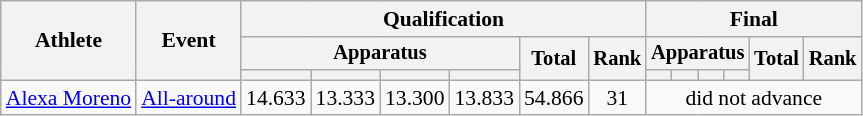<table class="wikitable" style="font-size:90%">
<tr>
<th rowspan=3>Athlete</th>
<th rowspan=3>Event</th>
<th colspan=6>Qualification</th>
<th colspan=6>Final</th>
</tr>
<tr style="font-size:95%">
<th colspan=4>Apparatus</th>
<th rowspan=2>Total</th>
<th rowspan=2>Rank</th>
<th colspan=4>Apparatus</th>
<th rowspan=2>Total</th>
<th rowspan=2>Rank</th>
</tr>
<tr style="font-size:95%">
<th></th>
<th></th>
<th></th>
<th></th>
<th></th>
<th></th>
<th></th>
<th></th>
</tr>
<tr align=center>
<td align=left><a href='#'>Alexa Moreno</a></td>
<td align=left><a href='#'>All-around</a></td>
<td>14.633</td>
<td>13.333</td>
<td>13.300</td>
<td>13.833</td>
<td>54.866</td>
<td>31</td>
<td colspan=6>did not advance</td>
</tr>
</table>
